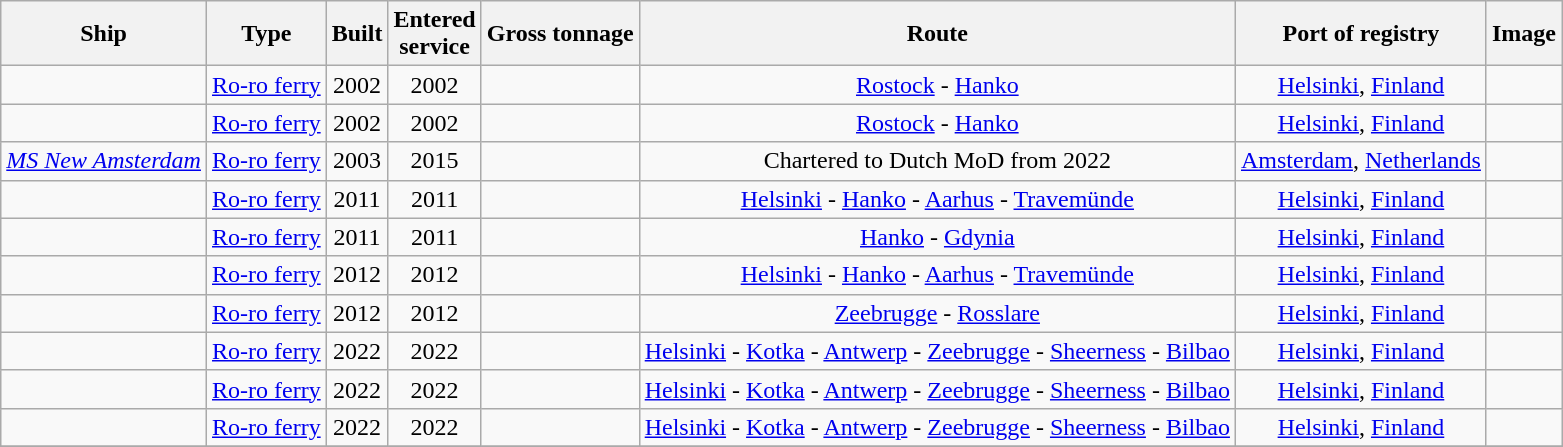<table class="wikitable" style="text-align:center">
<tr>
<th>Ship</th>
<th>Type</th>
<th>Built</th>
<th>Entered<br>service</th>
<th>Gross tonnage</th>
<th>Route</th>
<th>Port of registry</th>
<th>Image</th>
</tr>
<tr>
<td><em></em></td>
<td><a href='#'>Ro-ro ferry</a></td>
<td>2002</td>
<td>2002</td>
<td></td>
<td><a href='#'>Rostock</a> - <a href='#'>Hanko</a></td>
<td><a href='#'>Helsinki</a>,  <a href='#'>Finland</a></td>
<td></td>
</tr>
<tr>
<td><em></em></td>
<td><a href='#'>Ro-ro ferry</a></td>
<td>2002</td>
<td>2002</td>
<td></td>
<td><a href='#'>Rostock</a> - <a href='#'>Hanko</a></td>
<td><a href='#'>Helsinki</a>,  <a href='#'>Finland</a></td>
<td></td>
</tr>
<tr>
<td><em><a href='#'>MS New Amsterdam</a></em></td>
<td><a href='#'>Ro-ro ferry</a></td>
<td>2003</td>
<td>2015</td>
<td></td>
<td>Chartered to Dutch MoD from 2022</td>
<td><a href='#'>Amsterdam</a>,  <a href='#'>Netherlands</a></td>
<td></td>
</tr>
<tr>
<td><em></em></td>
<td><a href='#'>Ro-ro ferry</a></td>
<td>2011</td>
<td>2011</td>
<td></td>
<td><a href='#'>Helsinki</a> - <a href='#'>Hanko</a> - <a href='#'>Aarhus</a> - <a href='#'>Travemünde</a></td>
<td><a href='#'>Helsinki</a>,  <a href='#'>Finland</a></td>
<td></td>
</tr>
<tr>
<td><em></em></td>
<td><a href='#'>Ro-ro ferry</a></td>
<td>2011</td>
<td>2011</td>
<td></td>
<td><a href='#'>Hanko</a> - <a href='#'>Gdynia</a></td>
<td><a href='#'>Helsinki</a>,  <a href='#'>Finland</a></td>
<td></td>
</tr>
<tr>
<td><em></em></td>
<td><a href='#'>Ro-ro ferry</a></td>
<td>2012</td>
<td>2012</td>
<td></td>
<td><a href='#'>Helsinki</a> - <a href='#'>Hanko</a> - <a href='#'>Aarhus</a> - <a href='#'>Travemünde</a></td>
<td><a href='#'>Helsinki</a>,  <a href='#'>Finland</a></td>
<td></td>
</tr>
<tr>
<td><em></em></td>
<td><a href='#'>Ro-ro ferry</a></td>
<td>2012</td>
<td>2012</td>
<td></td>
<td><a href='#'>Zeebrugge</a> - <a href='#'>Rosslare</a></td>
<td><a href='#'>Helsinki</a>,  <a href='#'>Finland</a></td>
<td></td>
</tr>
<tr>
<td><em></em></td>
<td><a href='#'>Ro-ro ferry</a></td>
<td>2022</td>
<td>2022</td>
<td></td>
<td><a href='#'>Helsinki</a> - <a href='#'>Kotka</a> - <a href='#'>Antwerp</a> - <a href='#'>Zeebrugge</a> - <a href='#'>Sheerness</a> - <a href='#'>Bilbao</a></td>
<td><a href='#'>Helsinki</a>,  <a href='#'>Finland</a></td>
<td></td>
</tr>
<tr>
<td><em></em></td>
<td><a href='#'>Ro-ro ferry</a></td>
<td>2022</td>
<td>2022</td>
<td></td>
<td><a href='#'>Helsinki</a> - <a href='#'>Kotka</a> - <a href='#'>Antwerp</a> - <a href='#'>Zeebrugge</a> - <a href='#'>Sheerness</a> - <a href='#'>Bilbao</a></td>
<td><a href='#'>Helsinki</a>,  <a href='#'>Finland</a></td>
<td></td>
</tr>
<tr>
<td><em></em></td>
<td><a href='#'>Ro-ro ferry</a></td>
<td>2022</td>
<td>2022</td>
<td></td>
<td><a href='#'>Helsinki</a> - <a href='#'>Kotka</a> - <a href='#'>Antwerp</a> - <a href='#'>Zeebrugge</a> - <a href='#'>Sheerness</a> - <a href='#'>Bilbao</a></td>
<td><a href='#'>Helsinki</a>,  <a href='#'>Finland</a></td>
<td></td>
</tr>
<tr>
</tr>
</table>
